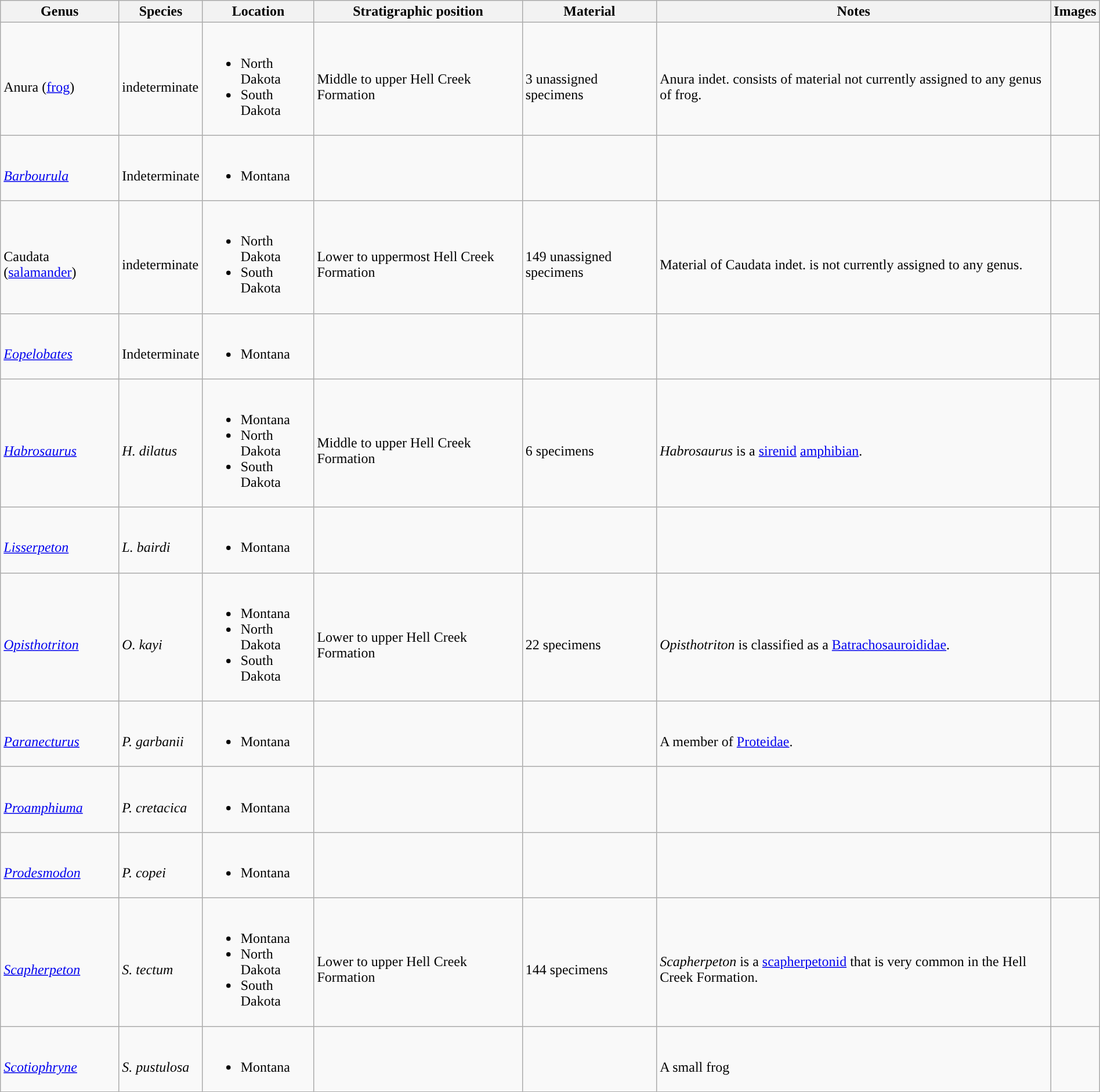<table class="wikitable sortable mw-collapsible" style="margin:auto; width:100%">
<tr>
<th>Genus</th>
<th>Species</th>
<th>Location</th>
<th>Stratigraphic position</th>
<th>Material</th>
<th>Notes</th>
<th>Images</th>
</tr>
<tr>
<td><br>Anura (<a href='#'>frog</a>)</td>
<td><br>indeterminate</td>
<td><br><ul><li>North Dakota</li><li>South Dakota</li></ul></td>
<td><br>Middle to upper Hell Creek Formation</td>
<td><br>3 unassigned specimens</td>
<td><br>Anura indet. consists of material not currently assigned to any genus of frog.</td>
<td></td>
</tr>
<tr>
<td><br><em><a href='#'>Barbourula</a></em></td>
<td><br>Indeterminate</td>
<td><br><ul><li>Montana</li></ul></td>
<td></td>
<td></td>
<td></td>
<td></td>
</tr>
<tr>
<td><br>Caudata (<a href='#'>salamander</a>)</td>
<td><br>indeterminate</td>
<td><br><ul><li>North Dakota</li><li>South Dakota</li></ul></td>
<td><br>Lower to uppermost Hell Creek Formation</td>
<td><br>149 unassigned specimens</td>
<td><br>Material of Caudata indet. is not currently assigned to any genus.</td>
<td></td>
</tr>
<tr>
<td><br><em><a href='#'>Eopelobates</a></em></td>
<td><br>Indeterminate</td>
<td><br><ul><li>Montana</li></ul></td>
<td></td>
<td></td>
<td></td>
<td></td>
</tr>
<tr>
<td><br><em><a href='#'>Habrosaurus</a></em></td>
<td><br><em>H. dilatus</em></td>
<td><br><ul><li>Montana</li><li>North Dakota</li><li>South Dakota</li></ul></td>
<td><br>Middle to upper Hell Creek Formation</td>
<td><br>6 specimens</td>
<td><br><em>Habrosaurus</em> is a <a href='#'>sirenid</a> <a href='#'>amphibian</a>.</td>
<td></td>
</tr>
<tr>
<td><br><em><a href='#'>Lisserpeton</a></em></td>
<td><br><em>L. bairdi</em></td>
<td><br><ul><li>Montana</li></ul></td>
<td></td>
<td></td>
<td></td>
<td></td>
</tr>
<tr>
<td><br><em><a href='#'>Opisthotriton</a></em></td>
<td><br><em>O. kayi</em></td>
<td><br><ul><li>Montana</li><li>North Dakota</li><li>South Dakota</li></ul></td>
<td><br>Lower to upper Hell Creek Formation</td>
<td><br>22 specimens</td>
<td><br><em>Opisthotriton</em> is classified as a <a href='#'>Batrachosauroididae</a>.</td>
<td></td>
</tr>
<tr>
<td><br><em><a href='#'>Paranecturus</a></em></td>
<td><br><em>P. garbanii</em></td>
<td><br><ul><li>Montana</li></ul></td>
<td></td>
<td></td>
<td><br>A member of <a href='#'>Proteidae</a>.</td>
<td></td>
</tr>
<tr>
<td><br><em><a href='#'>Proamphiuma</a></em></td>
<td><br><em>P. cretacica</em></td>
<td><br><ul><li>Montana</li></ul></td>
<td></td>
<td></td>
<td></td>
<td></td>
</tr>
<tr>
<td><br><em><a href='#'>Prodesmodon</a></em></td>
<td><br><em>P. copei</em></td>
<td><br><ul><li>Montana</li></ul></td>
<td></td>
<td></td>
<td></td>
<td></td>
</tr>
<tr>
<td><br><em><a href='#'>Scapherpeton</a></em></td>
<td><br><em>S. tectum</em></td>
<td><br><ul><li>Montana</li><li>North Dakota</li><li>South Dakota</li></ul></td>
<td><br>Lower to upper Hell Creek Formation</td>
<td><br>144 specimens</td>
<td><br><em>Scapherpeton</em> is a <a href='#'>scapherpetonid</a> that is very common in the Hell Creek Formation.</td>
<td></td>
</tr>
<tr>
<td><br><em><a href='#'>Scotiophryne</a></em></td>
<td><br><em>S. pustulosa</em></td>
<td><br><ul><li>Montana</li></ul></td>
<td></td>
<td></td>
<td><br>A small frog</td>
<td></td>
</tr>
</table>
